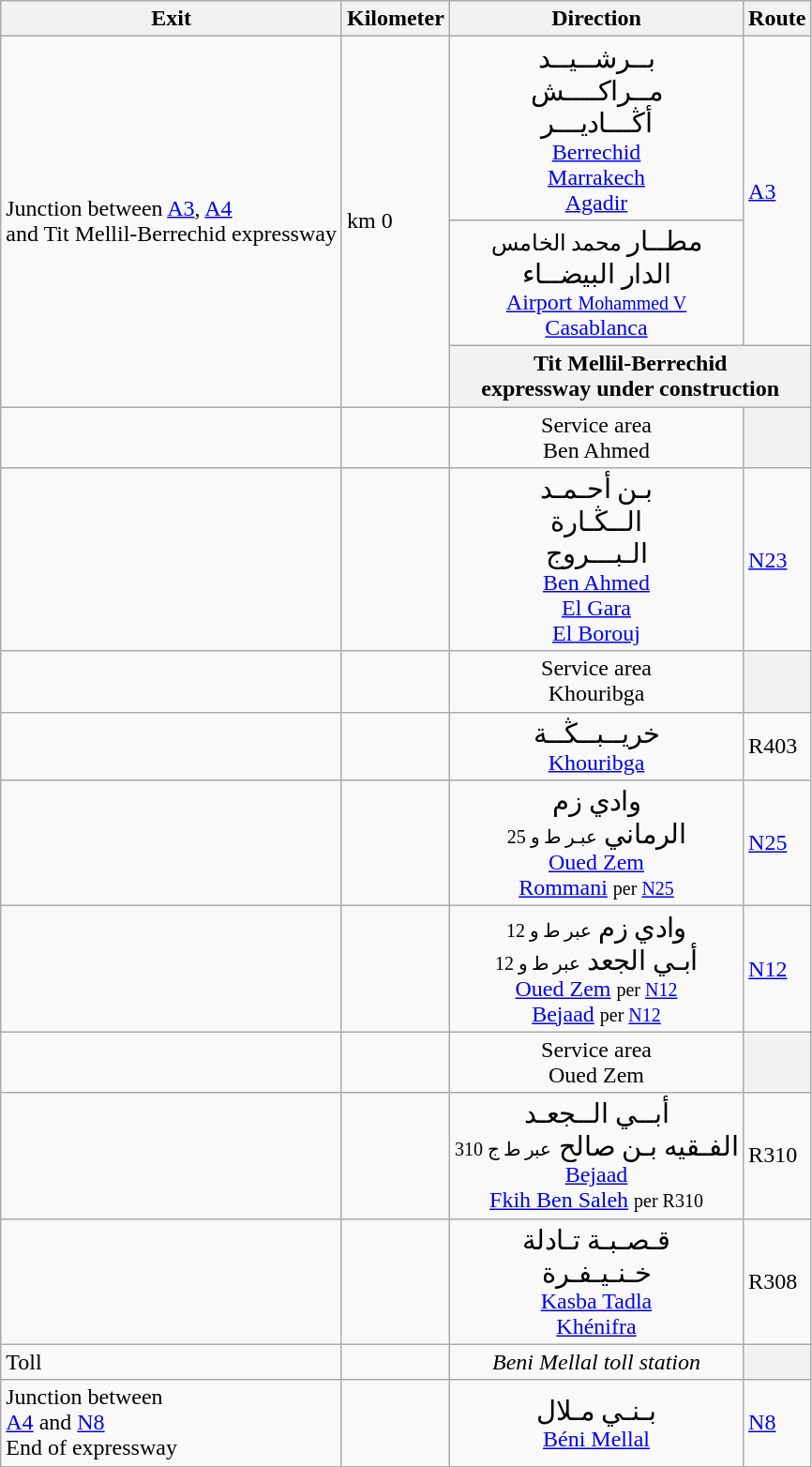<table class="wikitable">
<tr>
<th>Exit</th>
<th>Kilometer</th>
<th>Direction</th>
<th>Route</th>
</tr>
<tr>
<td rowspan="3"> Junction between <a href='#'><span>A3</span></a>, <a href='#'><span>A4</span></a><br>and  Tit Mellil-Berrechid expressway</td>
<td rowspan="3">km 0</td>
<td style="text-align:center;"><big>بــرشــيــد <br>مــراكــــش <br>أڭـــاديـــر</big><br><a href='#'>Berrechid</a><br><a href='#'>Marrakech</a><br><a href='#'>Agadir</a></td>
<td rowspan="2"><a href='#'><span>A3</span></a></td>
</tr>
<tr>
<td style="text-align:center;"><big>مطــار<small> محمد الخامس</small> <br>الدار البيضــاء</big><br><a href='#'>Airport <small>Mohammed V</small></a> <br><a href='#'>Casablanca</a></td>
</tr>
<tr>
<th colspan="2">Tit Mellil-Berrechid<br>expressway under construction</th>
</tr>
<tr>
<td></td>
<td></td>
<td style="text-align:center;">Service area<br>Ben Ahmed</td>
<th></th>
</tr>
<tr>
<td></td>
<td></td>
<td style="text-align:center;"><big>بـن أحـمـد <br>الــڭـارة <br>الـبـــروج</big><br><a href='#'>Ben Ahmed</a><br><a href='#'>El Gara</a><br><a href='#'>El Borouj</a></td>
<td><a href='#'><span>N23</span></a></td>
</tr>
<tr>
<td></td>
<td></td>
<td style="text-align:center;">Service area<br>Khouribga</td>
<th></th>
</tr>
<tr>
<td></td>
<td></td>
<td style="text-align:center;"><big>خريــبــڭــة</big><br><a href='#'>Khouribga</a></td>
<td><span>R403</span></td>
</tr>
<tr>
<td></td>
<td></td>
<td style="text-align:center;"><big>وادي زم<br>الرماني </big><small>عبـر ط و 25</small><br><a href='#'>Oued Zem</a><br><a href='#'>Rommani</a> <small>per <a href='#'><span>N25</span></a></small></td>
<td><a href='#'><span>N25</span></a></td>
</tr>
<tr>
<td></td>
<td></td>
<td style="text-align:center;"><big>وادي زم </big><small>عبر ط و 12</small><big><br>أبـي الجعد </big><small>عبر ط و 12</small><br><a href='#'>Oued Zem</a> <small>per <a href='#'><span>N12</span></a></small><br><a href='#'>Bejaad</a> <small>per <a href='#'><span>N12</span></a></small></td>
<td><a href='#'><span>N12</span></a></td>
</tr>
<tr>
<td></td>
<td></td>
<td style="text-align:center;">Service area<br>Oued Zem</td>
<th></th>
</tr>
<tr>
<td></td>
<td></td>
<td style="text-align:center;"><big> أبــي الــجعـد<br>الفـقيه بـن صالح </big><small>عبر ط ج 310</small><br><a href='#'>Bejaad</a><br><a href='#'>Fkih Ben Saleh</a> <small>per <span>R310</span></small></td>
<td><span>R310</span></td>
</tr>
<tr>
<td></td>
<td></td>
<td style="text-align:center;"><big>قـصـبـة تـادلة <br>خـنـيـفـرة</big><br><a href='#'>Kasba Tadla</a><br><a href='#'>Khénifra</a></td>
<td><span>R308</span></td>
</tr>
<tr>
<td> Toll</td>
<td></td>
<td style="text-align:center;"><em>Beni Mellal toll station</em></td>
<th></th>
</tr>
<tr>
<td>  Junction between<br><a href='#'><span>A4</span></a> and <a href='#'><span>N8</span></a><br>End of expressway</td>
<td></td>
<td style="text-align:center;"><big>بـنـي مـلال</big><br><a href='#'>Béni Mellal</a></td>
<td><a href='#'><span>N8</span></a></td>
</tr>
</table>
